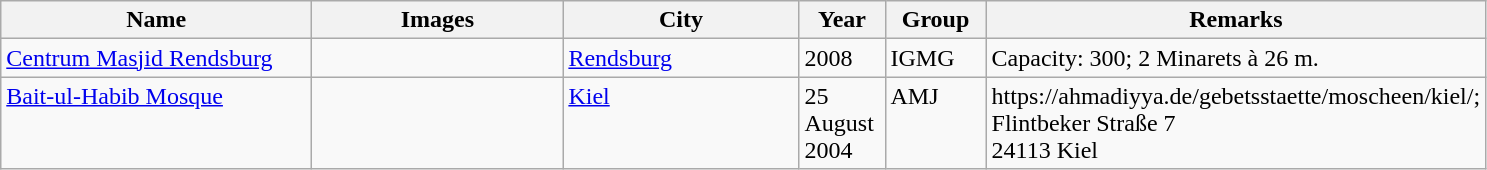<table class="wikitable sortable">
<tr>
<th align=left width=200px>Name</th>
<th align=center width=160px class=unsortable>Images</th>
<th align=left width=150px>City</th>
<th align=left width=050px>Year</th>
<th align=left width=060px>Group</th>
<th align=left width=250px class=unsortable>Remarks</th>
</tr>
<tr valign=top>
<td><a href='#'>Centrum Masjid Rendsburg</a></td>
<td></td>
<td><a href='#'>Rendsburg</a></td>
<td>2008</td>
<td>IGMG</td>
<td>Capacity: 300; 2 Minarets à 26 m.</td>
</tr>
<tr valign=top>
<td><a href='#'>Bait-ul-Habib Mosque</a></td>
<td></td>
<td><a href='#'>Kiel</a></td>
<td>25 August 2004</td>
<td>AMJ</td>
<td>https://ahmadiyya.de/gebetsstaette/moscheen/kiel/; Flintbeker Straße 7<br>24113 Kiel</td>
</tr>
</table>
